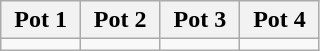<table class="wikitable">
<tr>
<th width=20%>Pot 1</th>
<th width=20%>Pot 2</th>
<th width=20%>Pot 3</th>
<th width=20%>Pot 4</th>
</tr>
<tr>
<td valign=top></td>
<td valign=top></td>
<td valign=top></td>
<td valign=top></td>
</tr>
</table>
